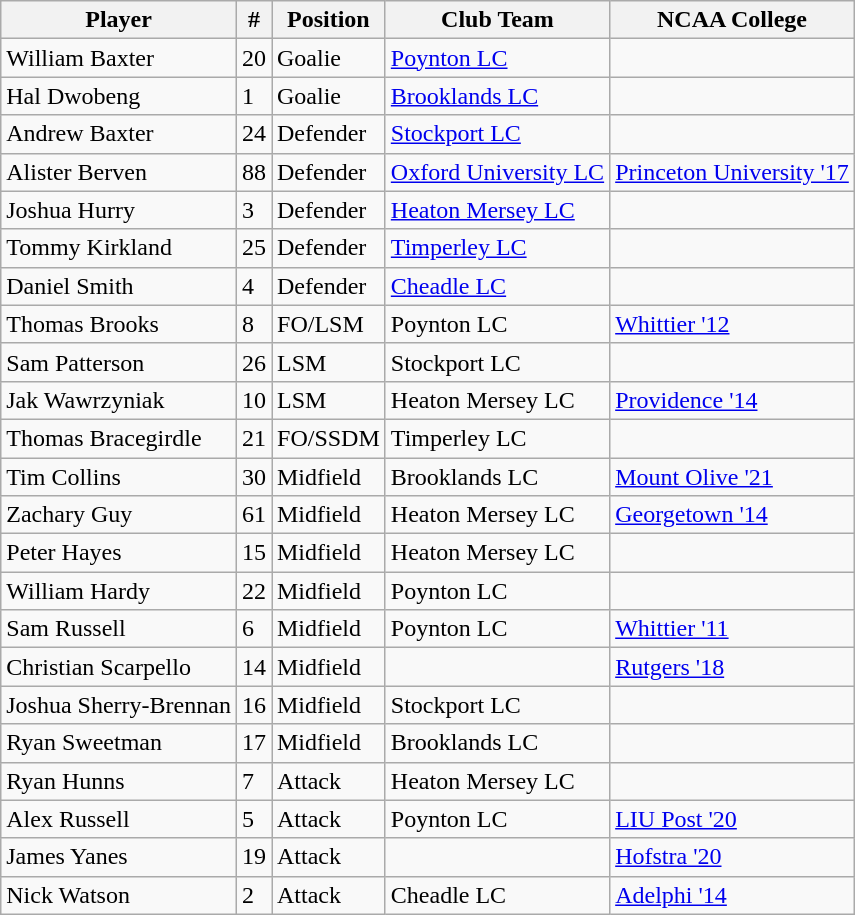<table class="wikitable">
<tr>
<th>Player</th>
<th>#</th>
<th>Position</th>
<th>Club Team</th>
<th>NCAA College</th>
</tr>
<tr>
<td>William Baxter</td>
<td>20</td>
<td>Goalie</td>
<td><a href='#'>Poynton LC</a></td>
<td></td>
</tr>
<tr>
<td>Hal Dwobeng</td>
<td>1</td>
<td>Goalie</td>
<td><a href='#'>Brooklands LC</a></td>
<td></td>
</tr>
<tr>
<td>Andrew Baxter</td>
<td>24</td>
<td>Defender</td>
<td><a href='#'>Stockport LC</a></td>
<td></td>
</tr>
<tr>
<td>Alister Berven</td>
<td>88</td>
<td>Defender</td>
<td><a href='#'>Oxford University LC</a></td>
<td><a href='#'>Princeton University '17</a></td>
</tr>
<tr>
<td>Joshua Hurry</td>
<td>3</td>
<td>Defender</td>
<td><a href='#'>Heaton Mersey LC</a></td>
<td></td>
</tr>
<tr>
<td>Tommy Kirkland</td>
<td>25</td>
<td>Defender</td>
<td><a href='#'>Timperley LC</a></td>
<td></td>
</tr>
<tr>
<td>Daniel Smith</td>
<td>4</td>
<td>Defender</td>
<td><a href='#'>Cheadle LC</a></td>
<td></td>
</tr>
<tr>
<td>Thomas Brooks</td>
<td>8</td>
<td>FO/LSM</td>
<td>Poynton LC</td>
<td><a href='#'>Whittier '12</a></td>
</tr>
<tr>
<td>Sam Patterson</td>
<td>26</td>
<td>LSM</td>
<td>Stockport LC</td>
<td></td>
</tr>
<tr>
<td>Jak Wawrzyniak</td>
<td>10</td>
<td>LSM</td>
<td>Heaton Mersey LC</td>
<td><a href='#'>Providence '14</a></td>
</tr>
<tr>
<td>Thomas Bracegirdle</td>
<td>21</td>
<td>FO/SSDM</td>
<td>Timperley LC</td>
<td></td>
</tr>
<tr>
<td>Tim Collins</td>
<td>30</td>
<td>Midfield</td>
<td>Brooklands LC</td>
<td><a href='#'>Mount Olive '21</a></td>
</tr>
<tr>
<td>Zachary Guy</td>
<td>61</td>
<td>Midfield</td>
<td>Heaton Mersey LC</td>
<td><a href='#'>Georgetown '14</a></td>
</tr>
<tr>
<td>Peter Hayes</td>
<td>15</td>
<td>Midfield</td>
<td>Heaton Mersey LC</td>
<td></td>
</tr>
<tr>
<td>William Hardy</td>
<td>22</td>
<td>Midfield</td>
<td>Poynton LC</td>
<td></td>
</tr>
<tr>
<td>Sam Russell</td>
<td>6</td>
<td>Midfield</td>
<td>Poynton LC</td>
<td><a href='#'>Whittier '11</a></td>
</tr>
<tr>
<td>Christian Scarpello</td>
<td>14</td>
<td>Midfield</td>
<td></td>
<td><a href='#'>Rutgers '18</a></td>
</tr>
<tr>
<td>Joshua Sherry-Brennan</td>
<td>16</td>
<td>Midfield</td>
<td>Stockport LC</td>
<td></td>
</tr>
<tr>
<td>Ryan Sweetman</td>
<td>17</td>
<td>Midfield</td>
<td>Brooklands LC</td>
<td></td>
</tr>
<tr>
<td>Ryan Hunns</td>
<td>7</td>
<td>Attack</td>
<td>Heaton Mersey LC</td>
<td></td>
</tr>
<tr>
<td>Alex Russell</td>
<td>5</td>
<td>Attack</td>
<td>Poynton LC</td>
<td><a href='#'>LIU Post '20</a></td>
</tr>
<tr>
<td>James Yanes</td>
<td>19</td>
<td>Attack</td>
<td></td>
<td><a href='#'>Hofstra '20</a></td>
</tr>
<tr>
<td>Nick Watson</td>
<td>2</td>
<td>Attack</td>
<td>Cheadle LC</td>
<td><a href='#'>Adelphi '14</a></td>
</tr>
</table>
